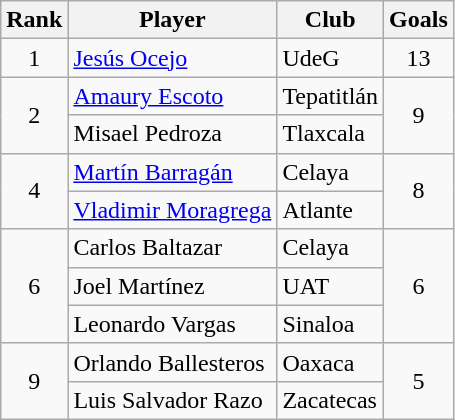<table class="wikitable">
<tr>
<th>Rank</th>
<th>Player</th>
<th>Club</th>
<th>Goals</th>
</tr>
<tr>
<td align=center rowspan=1>1</td>
<td> <a href='#'>Jesús Ocejo</a></td>
<td>UdeG</td>
<td align=center rowspan=1>13</td>
</tr>
<tr>
<td align=center rowspan=2>2</td>
<td> <a href='#'>Amaury Escoto</a></td>
<td>Tepatitlán</td>
<td align=center rowspan=2>9</td>
</tr>
<tr>
<td> Misael Pedroza</td>
<td>Tlaxcala</td>
</tr>
<tr>
<td align=center rowspan=2>4</td>
<td> <a href='#'>Martín Barragán</a></td>
<td>Celaya</td>
<td align=center rowspan=2>8</td>
</tr>
<tr>
<td> <a href='#'>Vladimir Moragrega</a></td>
<td>Atlante</td>
</tr>
<tr>
<td align=center rowspan=3>6</td>
<td> Carlos Baltazar</td>
<td>Celaya</td>
<td align=center rowspan=3>6</td>
</tr>
<tr>
<td> Joel Martínez</td>
<td>UAT</td>
</tr>
<tr>
<td> Leonardo Vargas</td>
<td>Sinaloa</td>
</tr>
<tr>
<td align=center rowspan=2>9</td>
<td> Orlando Ballesteros</td>
<td>Oaxaca</td>
<td align=center rowspan=2>5</td>
</tr>
<tr>
<td> Luis Salvador Razo</td>
<td>Zacatecas</td>
</tr>
</table>
